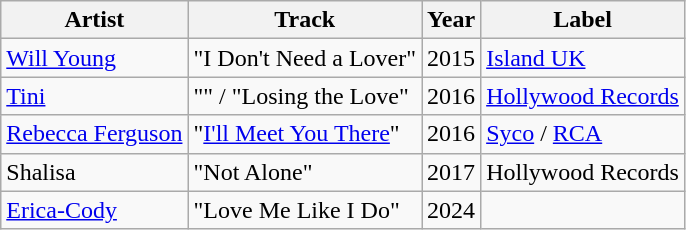<table class="wikitable">
<tr>
<th>Artist</th>
<th>Track</th>
<th>Year</th>
<th>Label</th>
</tr>
<tr>
<td><a href='#'>Will Young</a></td>
<td>"I Don't Need a Lover"</td>
<td>2015</td>
<td><a href='#'>Island UK</a></td>
</tr>
<tr>
<td><a href='#'>Tini</a></td>
<td>"" / "Losing the Love"</td>
<td>2016</td>
<td><a href='#'>Hollywood Records</a></td>
</tr>
<tr>
<td><a href='#'>Rebecca Ferguson</a></td>
<td>"<a href='#'>I'll Meet You There</a>"</td>
<td>2016</td>
<td><a href='#'>Syco</a> / <a href='#'>RCA</a></td>
</tr>
<tr>
<td>Shalisa</td>
<td>"Not Alone"</td>
<td>2017</td>
<td>Hollywood Records</td>
</tr>
<tr>
<td><a href='#'>Erica-Cody</a></td>
<td>"Love Me Like I Do"</td>
<td>2024</td>
<td></td>
</tr>
</table>
